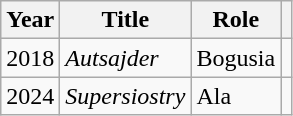<table class="wikitable sortable">
<tr>
<th>Year</th>
<th>Title</th>
<th>Role</th>
<th class="unsortable"></th>
</tr>
<tr>
<td>2018</td>
<td><em>Autsajder</em></td>
<td>Bogusia</td>
<td></td>
</tr>
<tr>
<td>2024</td>
<td><em>Supersiostry</em></td>
<td>Ala</td>
<td></td>
</tr>
</table>
